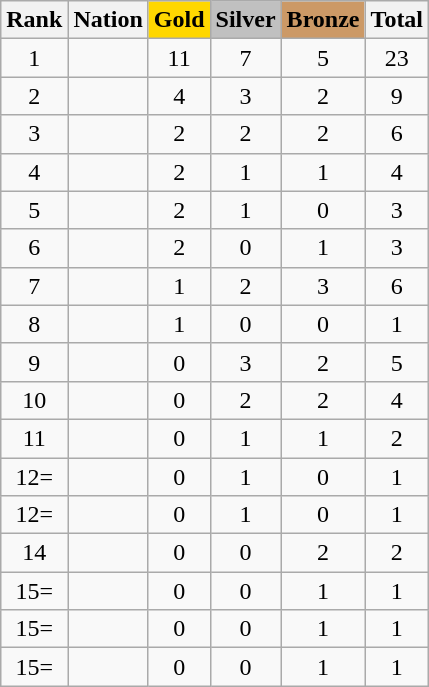<table class="wikitable sortable" style="text-align:center">
<tr>
<th>Rank</th>
<th>Nation</th>
<th style="background-color:gold">Gold</th>
<th style="background-color:silver">Silver</th>
<th style="background-color:#cc9966">Bronze</th>
<th>Total</th>
</tr>
<tr>
<td>1</td>
<td align=left></td>
<td>11</td>
<td>7</td>
<td>5</td>
<td>23</td>
</tr>
<tr>
<td>2</td>
<td align=left></td>
<td>4</td>
<td>3</td>
<td>2</td>
<td>9</td>
</tr>
<tr>
<td>3</td>
<td align=left></td>
<td>2</td>
<td>2</td>
<td>2</td>
<td>6</td>
</tr>
<tr>
<td>4</td>
<td align=left></td>
<td>2</td>
<td>1</td>
<td>1</td>
<td>4</td>
</tr>
<tr>
<td>5</td>
<td align=left></td>
<td>2</td>
<td>1</td>
<td>0</td>
<td>3</td>
</tr>
<tr>
<td>6</td>
<td align=left></td>
<td>2</td>
<td>0</td>
<td>1</td>
<td>3</td>
</tr>
<tr>
<td>7</td>
<td align=left></td>
<td>1</td>
<td>2</td>
<td>3</td>
<td>6</td>
</tr>
<tr>
<td>8</td>
<td align=left></td>
<td>1</td>
<td>0</td>
<td>0</td>
<td>1</td>
</tr>
<tr>
<td>9</td>
<td align=left></td>
<td>0</td>
<td>3</td>
<td>2</td>
<td>5</td>
</tr>
<tr>
<td>10</td>
<td align=left></td>
<td>0</td>
<td>2</td>
<td>2</td>
<td>4</td>
</tr>
<tr>
<td>11</td>
<td align=left></td>
<td>0</td>
<td>1</td>
<td>1</td>
<td>2</td>
</tr>
<tr>
<td>12=</td>
<td align=left></td>
<td>0</td>
<td>1</td>
<td>0</td>
<td>1</td>
</tr>
<tr>
<td>12=</td>
<td align=left></td>
<td>0</td>
<td>1</td>
<td>0</td>
<td>1</td>
</tr>
<tr>
<td>14</td>
<td align=left></td>
<td>0</td>
<td>0</td>
<td>2</td>
<td>2</td>
</tr>
<tr>
<td>15=</td>
<td align=left></td>
<td>0</td>
<td>0</td>
<td>1</td>
<td>1</td>
</tr>
<tr>
<td>15=</td>
<td align=left></td>
<td>0</td>
<td>0</td>
<td>1</td>
<td>1</td>
</tr>
<tr>
<td>15=</td>
<td align=left></td>
<td>0</td>
<td>0</td>
<td>1</td>
<td>1</td>
</tr>
</table>
